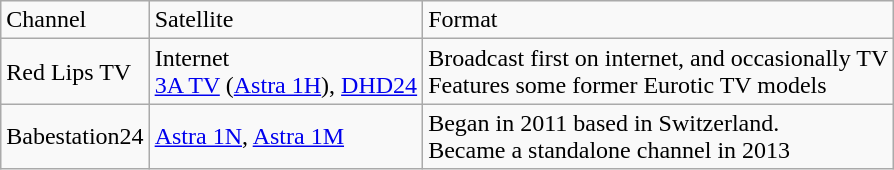<table class="wikitable">
<tr>
<td>Channel</td>
<td>Satellite</td>
<td>Format</td>
</tr>
<tr>
<td>Red Lips TV</td>
<td>Internet <br> <a href='#'>3A TV</a> (<a href='#'>Astra 1H</a>), <a href='#'>DHD24</a></td>
<td>Broadcast first on internet, and occasionally TV <br> Features some former Eurotic TV models</td>
</tr>
<tr>
<td>Babestation24</td>
<td><a href='#'>Astra 1N</a>, <a href='#'>Astra 1M</a></td>
<td>Began in 2011 based in Switzerland. <br> Became a standalone channel in 2013</td>
</tr>
</table>
